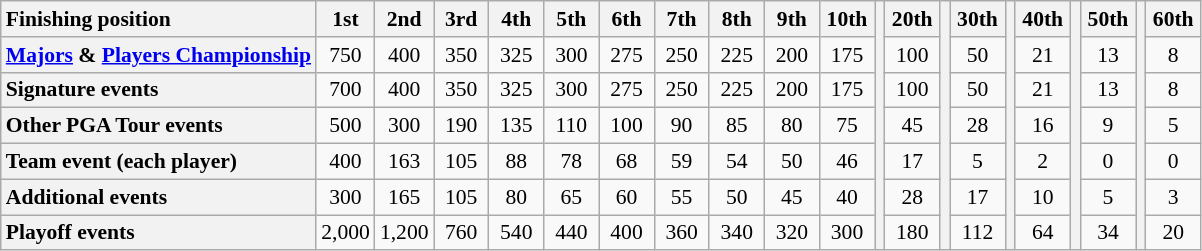<table class=wikitable style=font-size:90%;text-align:center>
<tr>
<th style="text-align:left">Finishing position</th>
<th style="width:30px;">1st</th>
<th style="width:30px;">2nd</th>
<th style="width:30px;">3rd</th>
<th style="width:30px;">4th</th>
<th style="width:30px;">5th</th>
<th style="width:30px;">6th</th>
<th style="width:30px;">7th</th>
<th style="width:30px;">8th</th>
<th style="width:30px;">9th</th>
<th style="width:30px;">10th</th>
<th rowspan="7"></th>
<th style="width:30px;">20th</th>
<th rowspan="7"></th>
<th style="width:30px;">30th</th>
<th rowspan="7"></th>
<th style="width:30px;">40th</th>
<th rowspan="7"></th>
<th style="width:30px;">50th</th>
<th rowspan="7"></th>
<th style="width:30px;">60th</th>
</tr>
<tr>
<th style="text-align:left"><a href='#'>Majors</a> & <a href='#'>Players Championship</a></th>
<td>750</td>
<td>400</td>
<td>350</td>
<td>325</td>
<td>300</td>
<td>275</td>
<td>250</td>
<td>225</td>
<td>200</td>
<td>175</td>
<td>100</td>
<td>50</td>
<td>21</td>
<td>13</td>
<td>8</td>
</tr>
<tr>
<th style="text-align:left">Signature events</th>
<td>700</td>
<td>400</td>
<td>350</td>
<td>325</td>
<td>300</td>
<td>275</td>
<td>250</td>
<td>225</td>
<td>200</td>
<td>175</td>
<td>100</td>
<td>50</td>
<td>21</td>
<td>13</td>
<td>8</td>
</tr>
<tr>
<th style="text-align:left">Other PGA Tour events</th>
<td>500</td>
<td>300</td>
<td>190</td>
<td>135</td>
<td>110</td>
<td>100</td>
<td>90</td>
<td>85</td>
<td>80</td>
<td>75</td>
<td>45</td>
<td>28</td>
<td>16</td>
<td>9</td>
<td>5</td>
</tr>
<tr>
<th style="text-align:left">Team event (each player)</th>
<td>400</td>
<td>163</td>
<td>105</td>
<td>88</td>
<td>78</td>
<td>68</td>
<td>59</td>
<td>54</td>
<td>50</td>
<td>46</td>
<td>17</td>
<td>5</td>
<td>2</td>
<td>0</td>
<td>0</td>
</tr>
<tr>
<th style="text-align:left">Additional events</th>
<td>300</td>
<td>165</td>
<td>105</td>
<td>80</td>
<td>65</td>
<td>60</td>
<td>55</td>
<td>50</td>
<td>45</td>
<td>40</td>
<td>28</td>
<td>17</td>
<td>10</td>
<td>5</td>
<td>3</td>
</tr>
<tr>
<th style="text-align:left">Playoff events</th>
<td>2,000</td>
<td>1,200</td>
<td>760</td>
<td>540</td>
<td>440</td>
<td>400</td>
<td>360</td>
<td>340</td>
<td>320</td>
<td>300</td>
<td>180</td>
<td>112</td>
<td>64</td>
<td>34</td>
<td>20</td>
</tr>
</table>
